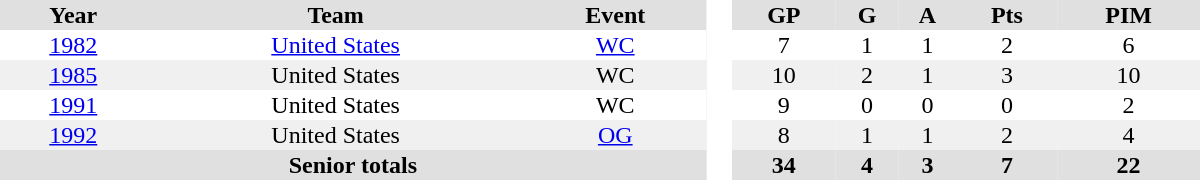<table border="0" cellpadding="1" cellspacing="0" style="text-align:center; width:50em">
<tr ALIGN="center" bgcolor="#e0e0e0">
<th>Year</th>
<th>Team</th>
<th>Event</th>
<th rowspan="99" bgcolor="#ffffff"> </th>
<th>GP</th>
<th>G</th>
<th>A</th>
<th>Pts</th>
<th>PIM</th>
</tr>
<tr>
<td><a href='#'>1982</a></td>
<td><a href='#'>United States</a></td>
<td><a href='#'>WC</a></td>
<td>7</td>
<td>1</td>
<td>1</td>
<td>2</td>
<td>6</td>
</tr>
<tr bgcolor="#f0f0f0">
<td><a href='#'>1985</a></td>
<td>United States</td>
<td>WC</td>
<td>10</td>
<td>2</td>
<td>1</td>
<td>3</td>
<td>10</td>
</tr>
<tr>
<td><a href='#'>1991</a></td>
<td>United States</td>
<td>WC</td>
<td>9</td>
<td>0</td>
<td>0</td>
<td>0</td>
<td>2</td>
</tr>
<tr bgcolor="#f0f0f0">
<td><a href='#'>1992</a></td>
<td>United States</td>
<td><a href='#'>OG</a></td>
<td>8</td>
<td>1</td>
<td>1</td>
<td>2</td>
<td>4</td>
</tr>
<tr bgcolor="#e0e0e0">
<th colspan=3>Senior totals</th>
<th>34</th>
<th>4</th>
<th>3</th>
<th>7</th>
<th>22</th>
</tr>
</table>
